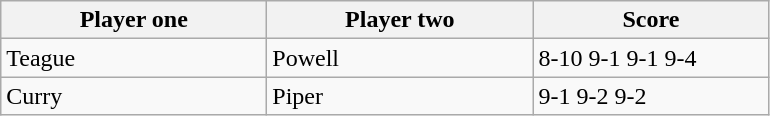<table class="wikitable">
<tr>
<th width=170>Player one</th>
<th width=170>Player two</th>
<th width=150>Score</th>
</tr>
<tr>
<td> Teague</td>
<td> Powell</td>
<td>8-10 9-1 9-1 9-4</td>
</tr>
<tr>
<td> Curry</td>
<td> Piper</td>
<td>9-1 9-2 9-2</td>
</tr>
</table>
